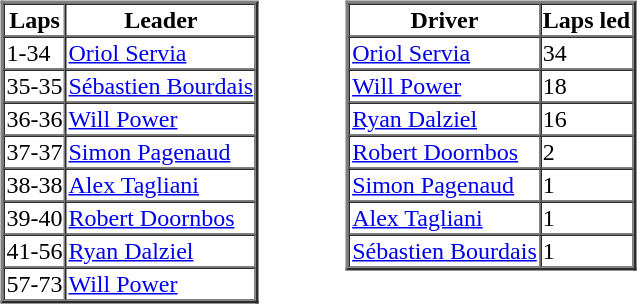<table>
<tr>
<td valign="top"><br><table border=2 cellspacing=0>
<tr>
<th>Laps</th>
<th>Leader</th>
</tr>
<tr>
<td>1-34</td>
<td><a href='#'>Oriol Servia</a></td>
</tr>
<tr>
<td>35-35</td>
<td><a href='#'>Sébastien Bourdais</a></td>
</tr>
<tr>
<td>36-36</td>
<td><a href='#'>Will Power</a></td>
</tr>
<tr>
<td>37-37</td>
<td><a href='#'>Simon Pagenaud</a></td>
</tr>
<tr>
<td>38-38</td>
<td><a href='#'>Alex Tagliani</a></td>
</tr>
<tr>
<td>39-40</td>
<td><a href='#'>Robert Doornbos</a></td>
</tr>
<tr>
<td>41-56</td>
<td><a href='#'>Ryan Dalziel</a></td>
</tr>
<tr>
<td>57-73</td>
<td><a href='#'>Will Power</a></td>
</tr>
</table>
</td>
<td width="50"> </td>
<td valign="top"><br><table border=2 cellspacing=0>
<tr>
<th>Driver</th>
<th>Laps led</th>
</tr>
<tr>
<td><a href='#'>Oriol Servia</a></td>
<td>34</td>
</tr>
<tr>
<td><a href='#'>Will Power</a></td>
<td>18</td>
</tr>
<tr>
<td><a href='#'>Ryan Dalziel</a></td>
<td>16</td>
</tr>
<tr>
<td><a href='#'>Robert Doornbos</a></td>
<td>2</td>
</tr>
<tr>
<td><a href='#'>Simon Pagenaud</a></td>
<td>1</td>
</tr>
<tr>
<td><a href='#'>Alex Tagliani</a></td>
<td>1</td>
</tr>
<tr>
<td><a href='#'>Sébastien Bourdais</a></td>
<td>1</td>
</tr>
</table>
</td>
</tr>
</table>
